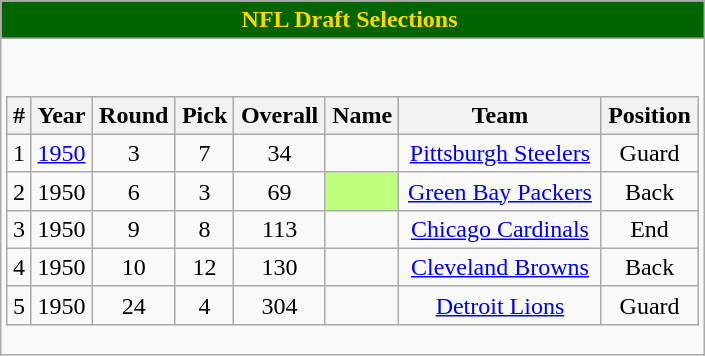<table class="wikitable collapsible">
<tr>
<th style="background:#006400; color:#FFD700;" state="collapsed">NFL Draft Selections </th>
</tr>
<tr>
<td><br><table class="wikitable sortable" style="width: 100%">
<tr>
<th align="center">#</th>
<th align="center">Year</th>
<th align="center">Round</th>
<th align="center">Pick</th>
<th align="center">Overall</th>
<th align="center">Name</th>
<th align="center">Team</th>
<th align="center">Position</th>
</tr>
<tr align="center">
<td>1</td>
<td><a href='#'>1950</a></td>
<td>3</td>
<td>7</td>
<td>34</td>
<td></td>
<td><a href='#'>Pittsburgh Steelers</a></td>
<td>Guard</td>
</tr>
<tr align="center">
<td>2</td>
<td>1950</td>
<td>6</td>
<td>3</td>
<td>69</td>
<td bgcolor="#BFFF7F"></td>
<td><a href='#'>Green Bay Packers</a></td>
<td>Back</td>
</tr>
<tr align="center">
<td>3</td>
<td>1950</td>
<td>9</td>
<td>8</td>
<td>113</td>
<td></td>
<td><a href='#'>Chicago Cardinals</a></td>
<td>End</td>
</tr>
<tr align="center">
<td>4</td>
<td>1950</td>
<td>10</td>
<td>12</td>
<td>130</td>
<td></td>
<td><a href='#'>Cleveland Browns</a></td>
<td>Back</td>
</tr>
<tr align="center">
<td>5</td>
<td>1950</td>
<td>24</td>
<td>4</td>
<td>304</td>
<td></td>
<td><a href='#'>Detroit Lions</a></td>
<td>Guard</td>
</tr>
</table>
</td>
</tr>
</table>
